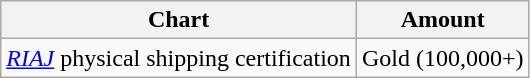<table class="wikitable">
<tr>
<th>Chart</th>
<th>Amount</th>
</tr>
<tr>
<td><em><a href='#'>RIAJ</a></em> physical shipping certification</td>
<td align="center">Gold (100,000+)</td>
</tr>
</table>
